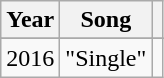<table class="wikitable">
<tr>
<th>Year</th>
<th>Song</th>
<th style="text-align: center;" class="unsortable"></th>
</tr>
<tr>
</tr>
<tr>
<td>2016</td>
<td>"Single"</td>
<td style="text-align: center;"></td>
</tr>
</table>
